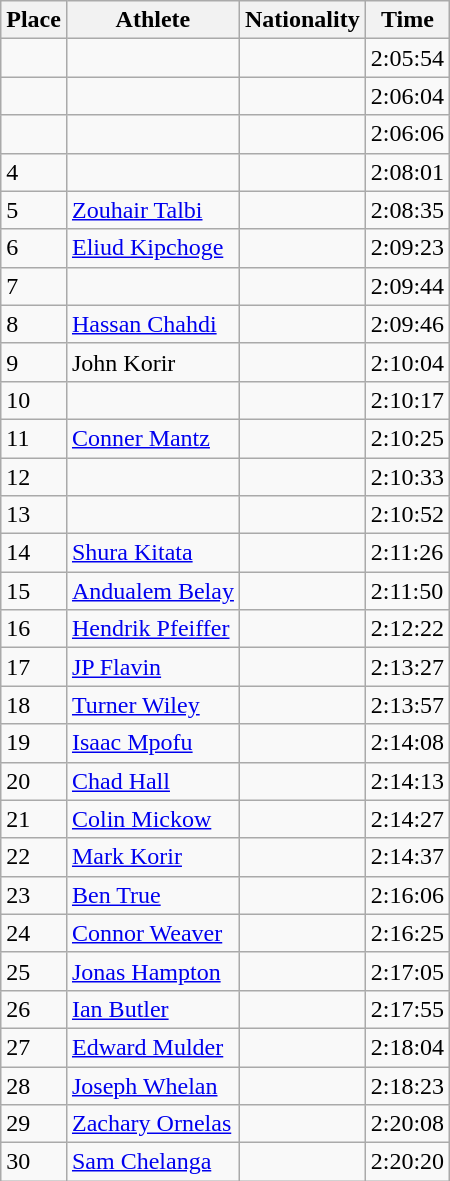<table class="wikitable sortable">
<tr>
<th scope="col">Place</th>
<th scope="col">Athlete</th>
<th scope="col">Nationality</th>
<th scope="col">Time</th>
</tr>
<tr>
<td></td>
<td></td>
<td></td>
<td>2:05:54</td>
</tr>
<tr>
<td></td>
<td></td>
<td></td>
<td>2:06:04</td>
</tr>
<tr>
<td></td>
<td></td>
<td></td>
<td>2:06:06</td>
</tr>
<tr>
<td>4</td>
<td></td>
<td></td>
<td>2:08:01</td>
</tr>
<tr>
<td>5</td>
<td><a href='#'>Zouhair Talbi</a></td>
<td></td>
<td>2:08:35</td>
</tr>
<tr>
<td>6</td>
<td><a href='#'>Eliud Kipchoge</a></td>
<td></td>
<td>2:09:23</td>
</tr>
<tr>
<td>7</td>
<td></td>
<td></td>
<td>2:09:44</td>
</tr>
<tr>
<td>8</td>
<td><a href='#'>Hassan Chahdi</a></td>
<td></td>
<td>2:09:46</td>
</tr>
<tr>
<td>9</td>
<td>John Korir</td>
<td></td>
<td>2:10:04</td>
</tr>
<tr>
<td>10</td>
<td></td>
<td></td>
<td>2:10:17</td>
</tr>
<tr>
<td>11</td>
<td><a href='#'>Conner Mantz</a></td>
<td></td>
<td>2:10:25</td>
</tr>
<tr>
<td>12</td>
<td></td>
<td></td>
<td>2:10:33</td>
</tr>
<tr>
<td>13</td>
<td></td>
<td></td>
<td>2:10:52</td>
</tr>
<tr>
<td>14</td>
<td><a href='#'>Shura Kitata</a></td>
<td></td>
<td>2:11:26</td>
</tr>
<tr>
<td>15</td>
<td><a href='#'>Andualem Belay</a></td>
<td></td>
<td>2:11:50</td>
</tr>
<tr>
<td>16</td>
<td><a href='#'>Hendrik Pfeiffer</a></td>
<td></td>
<td>2:12:22</td>
</tr>
<tr>
<td>17</td>
<td><a href='#'>JP Flavin</a></td>
<td></td>
<td>2:13:27</td>
</tr>
<tr>
<td>18</td>
<td><a href='#'>Turner Wiley</a></td>
<td></td>
<td>2:13:57</td>
</tr>
<tr>
<td>19</td>
<td><a href='#'>Isaac Mpofu</a></td>
<td></td>
<td>2:14:08</td>
</tr>
<tr>
<td>20</td>
<td><a href='#'>Chad Hall</a></td>
<td></td>
<td>2:14:13</td>
</tr>
<tr>
<td>21</td>
<td><a href='#'>Colin Mickow</a></td>
<td></td>
<td>2:14:27</td>
</tr>
<tr>
<td>22</td>
<td><a href='#'>Mark Korir</a></td>
<td></td>
<td>2:14:37</td>
</tr>
<tr>
<td>23</td>
<td><a href='#'>Ben True</a></td>
<td></td>
<td>2:16:06</td>
</tr>
<tr>
<td>24</td>
<td><a href='#'>Connor Weaver</a></td>
<td></td>
<td>2:16:25</td>
</tr>
<tr>
<td>25</td>
<td><a href='#'>Jonas Hampton</a></td>
<td></td>
<td>2:17:05</td>
</tr>
<tr>
<td>26</td>
<td><a href='#'>Ian Butler</a></td>
<td></td>
<td>2:17:55</td>
</tr>
<tr>
<td>27</td>
<td><a href='#'>Edward Mulder</a></td>
<td></td>
<td>2:18:04</td>
</tr>
<tr>
<td>28</td>
<td><a href='#'>Joseph Whelan</a></td>
<td></td>
<td>2:18:23</td>
</tr>
<tr>
<td>29</td>
<td><a href='#'>Zachary Ornelas</a></td>
<td></td>
<td>2:20:08</td>
</tr>
<tr>
<td>30</td>
<td><a href='#'>Sam Chelanga</a></td>
<td></td>
<td>2:20:20</td>
</tr>
</table>
